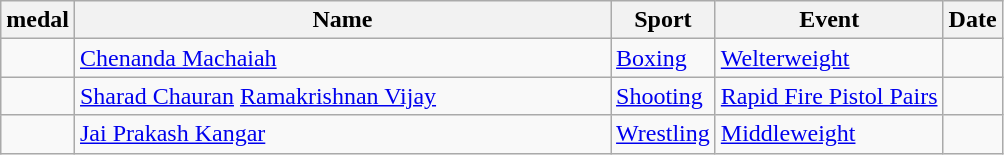<table Class ="wikitable sortable">
<tr>
<th>medal</th>
<th width=350px>Name</th>
<th>Sport</th>
<th>Event</th>
<th>Date</th>
</tr>
<tr>
<td></td>
<td><a href='#'>Chenanda Machaiah</a></td>
<td><a href='#'>Boxing</a></td>
<td><a href='#'>Welterweight</a></td>
<td></td>
</tr>
<tr>
<td></td>
<td><a href='#'>Sharad Chauran</a> <a href='#'>Ramakrishnan Vijay</a></td>
<td><a href='#'>Shooting</a></td>
<td><a href='#'>Rapid Fire Pistol Pairs</a></td>
<td></td>
</tr>
<tr>
<td></td>
<td><a href='#'>Jai Prakash Kangar</a></td>
<td><a href='#'>Wrestling</a></td>
<td><a href='#'>Middleweight</a></td>
<td></td>
</tr>
</table>
